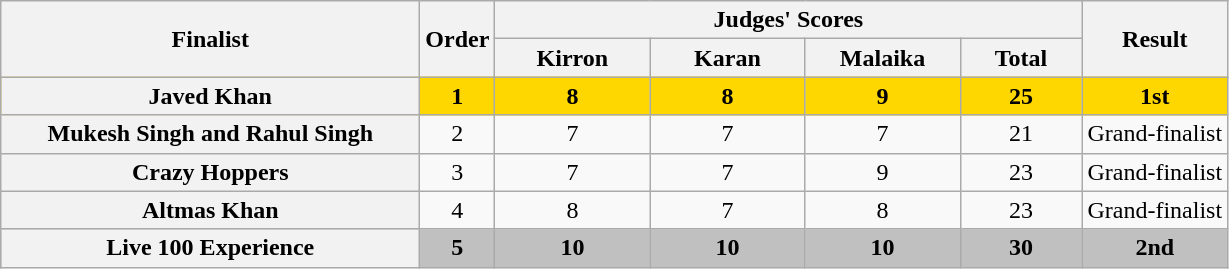<table class="wikitable plainrowheaders sortable" style="text-align:center;">
<tr>
<th scope="col" rowspan="2" class="unsortable" scope="col" style="width:17em;">Finalist</th>
<th scope="col" rowspan="2" scope="col" style="width:1em;">Order</th>
<th colspan="4" scope="col" class="unsortable" style="width:24em;">Judges' Scores</th>
<th scope="col" rowspan="2">Result</th>
</tr>
<tr>
<th scope="col" class="unsortable" style="width:6em;">Kirron</th>
<th scope="col" class="unsortable" style="width:6em;">Karan</th>
<th scope="col" class="unsortable" style="width:6em;">Malaika</th>
<th>Total</th>
</tr>
<tr style="background:gold;">
<th scope="row"><strong>Javed Khan</strong></th>
<td><strong>1</strong></td>
<td><strong>8</strong></td>
<td><strong>8</strong></td>
<td><strong>9</strong></td>
<td><strong>25</strong></td>
<td><strong>1st</strong></td>
</tr>
<tr>
<th scope="row">Mukesh Singh and Rahul Singh</th>
<td>2</td>
<td>7</td>
<td>7</td>
<td>7</td>
<td>21</td>
<td>Grand-finalist</td>
</tr>
<tr>
<th scope="row">Crazy Hoppers</th>
<td>3</td>
<td>7</td>
<td>7</td>
<td>9</td>
<td>23</td>
<td>Grand-finalist</td>
</tr>
<tr>
<th scope="row">Altmas Khan</th>
<td>4</td>
<td>8</td>
<td>7</td>
<td>8</td>
<td>23</td>
<td>Grand-finalist</td>
</tr>
<tr style="background:silver;">
<th scope="row"><strong>Live 100 Experience</strong></th>
<td><strong>5</strong></td>
<td><strong>10</strong></td>
<td><strong>10</strong></td>
<td><strong>10</strong></td>
<td><strong>30</strong></td>
<td><strong>2nd</strong></td>
</tr>
</table>
